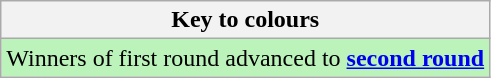<table class="wikitable">
<tr>
<th>Key to colours</th>
</tr>
<tr bgcolor=#BBF3BB>
<td>Winners of first round advanced to <strong><a href='#'>second round</a></strong></td>
</tr>
</table>
